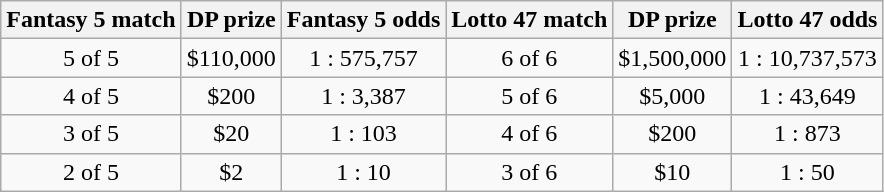<table class="wikitable">
<tr>
<th>Fantasy 5 match</th>
<th>DP prize</th>
<th>Fantasy 5 odds</th>
<th>Lotto 47 match</th>
<th>DP prize</th>
<th>Lotto 47 odds</th>
</tr>
<tr>
<td style="text-align:center;">5 of 5</td>
<td style="text-align:center;">$110,000</td>
<td style="text-align:center;">1 : 575,757</td>
<td style="text-align:center;">6 of 6</td>
<td style="text-align:center;">$1,500,000</td>
<td style="text-align:center;">1 : 10,737,573</td>
</tr>
<tr>
<td style="text-align:center;">4 of 5</td>
<td style="text-align:center;">$200</td>
<td style="text-align:center;">1 : 3,387</td>
<td style="text-align:center;">5 of 6</td>
<td style="text-align:center;">$5,000</td>
<td style="text-align:center;">1 : 43,649</td>
</tr>
<tr>
<td style="text-align:center;">3 of 5</td>
<td style="text-align:center;">$20</td>
<td style="text-align:center;">1 : 103</td>
<td style="text-align:center;">4 of 6</td>
<td style="text-align:center;">$200</td>
<td style="text-align:center;">1 : 873</td>
</tr>
<tr>
<td style="text-align:center;">2 of 5</td>
<td style="text-align:center;">$2</td>
<td style="text-align:center;">1 : 10</td>
<td style="text-align:center;">3 of 6</td>
<td style="text-align:center;">$10</td>
<td style="text-align:center;">1 : 50</td>
</tr>
</table>
